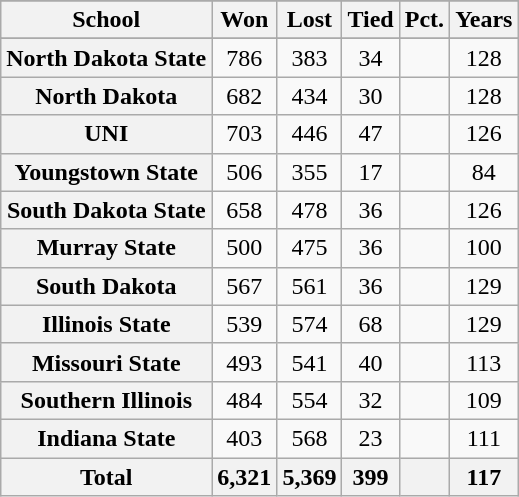<table class="wikitable sortable plainrowheaders" style="text-align: center;">
<tr>
</tr>
<tr>
<th scope="col">School</th>
<th scope="col">Won</th>
<th scope="col">Lost</th>
<th scope="col">Tied</th>
<th scope="col">Pct.</th>
<th scope="col">Years</th>
</tr>
<tr>
</tr>
<tr>
<th scope="row">North Dakota State</th>
<td>786</td>
<td>383</td>
<td>34</td>
<td></td>
<td>128</td>
</tr>
<tr>
<th scope="row">North Dakota</th>
<td>682</td>
<td>434</td>
<td>30</td>
<td></td>
<td>128</td>
</tr>
<tr>
<th scope="row">UNI</th>
<td>703</td>
<td>446</td>
<td>47</td>
<td></td>
<td>126</td>
</tr>
<tr>
<th scope="row">Youngstown State</th>
<td>506</td>
<td>355</td>
<td>17</td>
<td></td>
<td>84</td>
</tr>
<tr>
<th scope="row">South Dakota State</th>
<td>658</td>
<td>478</td>
<td>36</td>
<td></td>
<td>126</td>
</tr>
<tr>
<th scope="row">Murray State</th>
<td>500</td>
<td>475</td>
<td>36</td>
<td></td>
<td>100</td>
</tr>
<tr>
<th scope="row">South Dakota</th>
<td>567</td>
<td>561</td>
<td>36</td>
<td></td>
<td>129</td>
</tr>
<tr>
<th scope="row">Illinois State</th>
<td>539</td>
<td>574</td>
<td>68</td>
<td></td>
<td>129</td>
</tr>
<tr>
<th scope="row">Missouri State</th>
<td>493</td>
<td>541</td>
<td>40</td>
<td></td>
<td>113</td>
</tr>
<tr>
<th scope="row">Southern Illinois</th>
<td>484</td>
<td>554</td>
<td>32</td>
<td></td>
<td>109</td>
</tr>
<tr>
<th scope="row">Indiana State</th>
<td>403</td>
<td>568</td>
<td>23</td>
<td></td>
<td>111</td>
</tr>
<tr>
<th scope="row" style="font-weight: bold;">Total</th>
<th scope="col">6,321</th>
<th scope="col">5,369</th>
<th scope="col">399</th>
<th scope="col"></th>
<th scope="col">117</th>
</tr>
</table>
